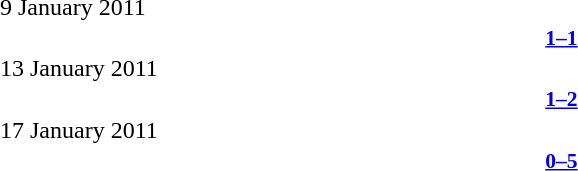<table style="width:70%;" cellspacing="1">
<tr>
<th width=35%></th>
<th width=15%></th>
<th></th>
</tr>
<tr>
<td>9 January 2011</td>
</tr>
<tr style=font-size:90%>
<td align=right><strong></strong></td>
<td align=center><strong><a href='#'>1–1</a></strong></td>
<td><strong></strong></td>
</tr>
<tr>
<td>13 January 2011</td>
</tr>
<tr style=font-size:90%>
<td align=right><strong></strong></td>
<td align=center><strong><a href='#'>1–2</a></strong></td>
<td><strong></strong></td>
</tr>
<tr>
<td>17 January 2011</td>
</tr>
<tr style=font-size:90%>
<td align=right><strong></strong></td>
<td align=center><strong><a href='#'>0–5</a></strong></td>
<td><strong></strong></td>
</tr>
</table>
